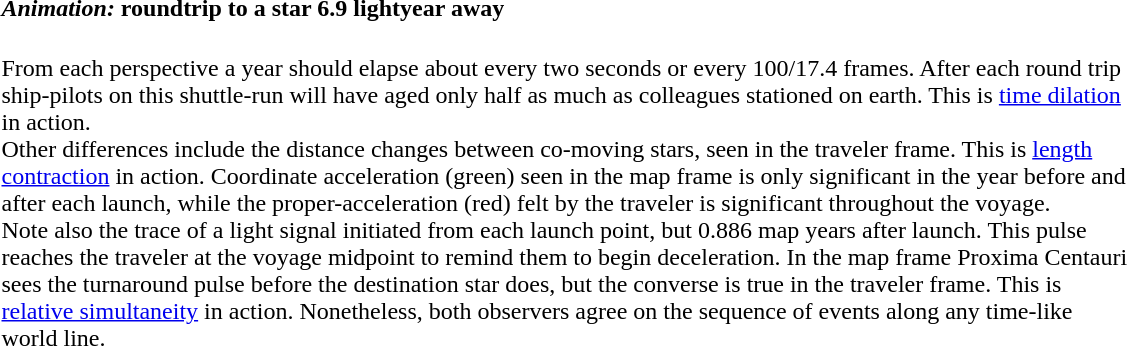<table class="toccolours collapsible collapsed" width="60%" style="text-align:left">
<tr>
<th><em>Animation:</em> roundtrip to a star 6.9 lightyear away</th>
</tr>
<tr>
<td><br>From each perspective a year should elapse about every two seconds or every 100/17.4 frames. After each round trip ship-pilots on this shuttle-run will have aged only half as much as colleagues stationed on earth. This is <a href='#'>time dilation</a> in action.<br>Other differences include the distance changes between co-moving stars, seen in the traveler frame. This is <a href='#'>length contraction</a> in action.  Coordinate acceleration (green) seen in the map frame is only significant in the year before and after each launch, while the proper-acceleration (red) felt by the traveler is significant throughout the voyage.<br>Note also the trace of a light signal initiated from each launch point, but 0.886 map years after launch. This pulse reaches the traveler at the voyage midpoint to remind them to begin deceleration. In the map frame Proxima Centauri sees the turnaround pulse before the destination star does, but the converse is true in the traveler frame.  This is <a href='#'>relative simultaneity</a> in action.  Nonetheless, both observers agree on the sequence of events along any time-like world line.</td>
</tr>
</table>
